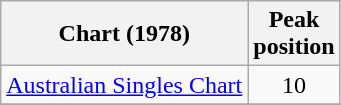<table class="wikitable">
<tr>
<th>Chart (1978)</th>
<th>Peak<br>position</th>
</tr>
<tr>
<td><a href='#'>Australian Singles Chart</a></td>
<td style="text-align:center;">10</td>
</tr>
<tr>
</tr>
</table>
